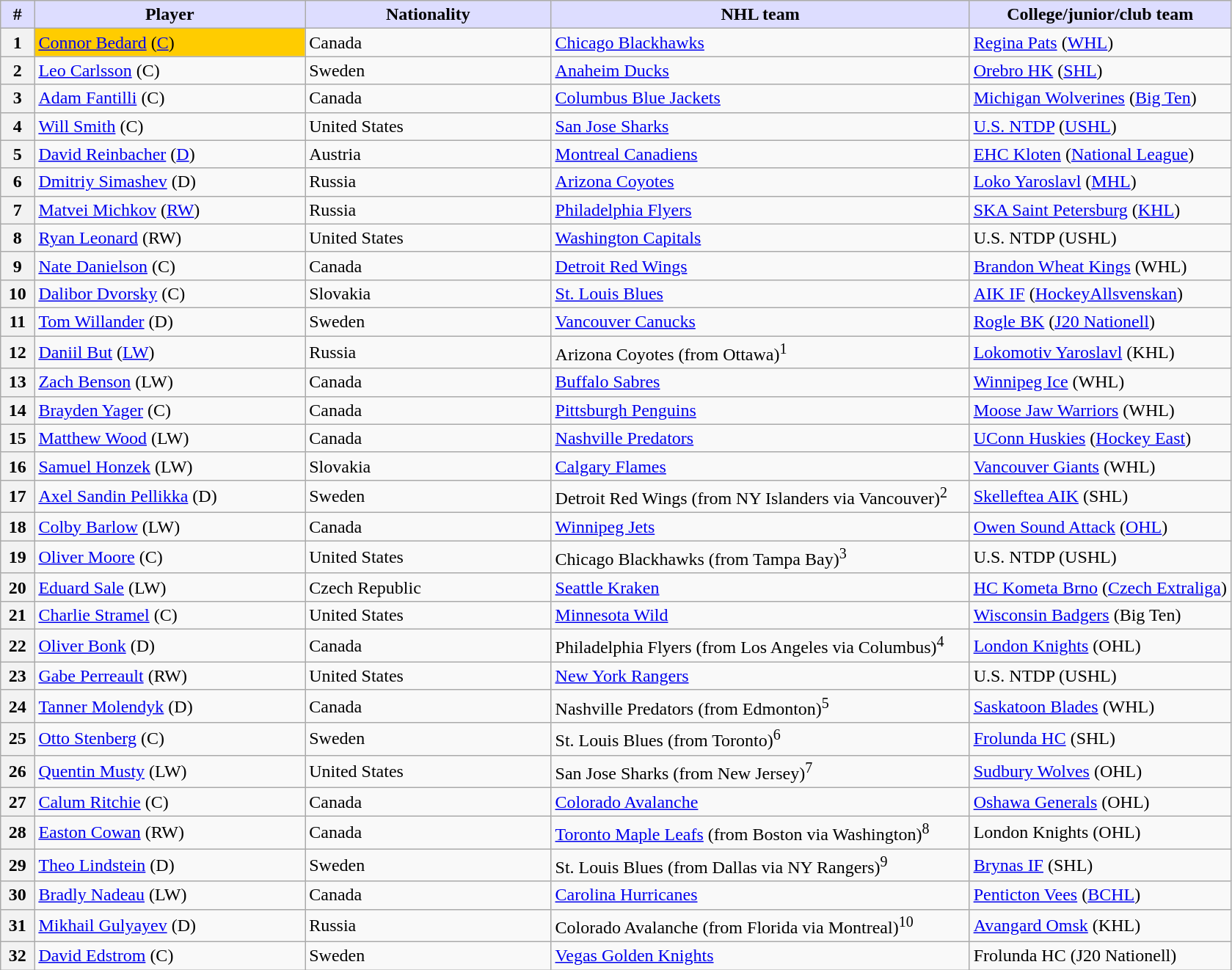<table class="wikitable">
<tr>
<th style="background:#ddf; width:2.75%;">#</th>
<th style="background:#ddf; width:22.0%;">Player</th>
<th style="background:#ddf; width:20.0%;">Nationality</th>
<th style="background:#ddf; width:34.0%;">NHL team</th>
<th style="background:#ddf; width:100.0%;">College/junior/club team</th>
</tr>
<tr>
<th>1</th>
<td bgcolor="#FFCC00"><a href='#'>Connor Bedard</a> (<a href='#'>C</a>)</td>
<td> Canada</td>
<td><a href='#'>Chicago Blackhawks</a></td>
<td><a href='#'>Regina Pats</a> (<a href='#'>WHL</a>)</td>
</tr>
<tr>
<th>2</th>
<td><a href='#'>Leo Carlsson</a> (C)</td>
<td> Sweden</td>
<td><a href='#'>Anaheim Ducks</a></td>
<td><a href='#'>Orebro HK</a> (<a href='#'>SHL</a>)</td>
</tr>
<tr>
<th>3</th>
<td><a href='#'>Adam Fantilli</a> (C)</td>
<td> Canada</td>
<td><a href='#'>Columbus Blue Jackets</a></td>
<td><a href='#'>Michigan Wolverines</a> (<a href='#'>Big Ten</a>)</td>
</tr>
<tr>
<th>4</th>
<td><a href='#'>Will Smith</a> (C)</td>
<td> United States</td>
<td><a href='#'>San Jose Sharks</a></td>
<td><a href='#'>U.S. NTDP</a> (<a href='#'>USHL</a>)</td>
</tr>
<tr>
<th>5</th>
<td><a href='#'>David Reinbacher</a> (<a href='#'>D</a>)</td>
<td> Austria</td>
<td><a href='#'>Montreal Canadiens</a></td>
<td><a href='#'>EHC Kloten</a> (<a href='#'>National League</a>)</td>
</tr>
<tr>
<th>6</th>
<td><a href='#'>Dmitriy Simashev</a> (D)</td>
<td> Russia</td>
<td><a href='#'>Arizona Coyotes</a></td>
<td><a href='#'>Loko Yaroslavl</a> (<a href='#'>MHL</a>)</td>
</tr>
<tr>
<th>7</th>
<td><a href='#'>Matvei Michkov</a> (<a href='#'>RW</a>)</td>
<td> Russia</td>
<td><a href='#'>Philadelphia Flyers</a></td>
<td><a href='#'>SKA Saint Petersburg</a> (<a href='#'>KHL</a>)</td>
</tr>
<tr>
<th>8</th>
<td><a href='#'>Ryan Leonard</a> (RW)</td>
<td> United States</td>
<td><a href='#'>Washington Capitals</a></td>
<td>U.S. NTDP (USHL)</td>
</tr>
<tr>
<th>9</th>
<td><a href='#'>Nate Danielson</a> (C)</td>
<td> Canada</td>
<td><a href='#'>Detroit Red Wings</a></td>
<td><a href='#'>Brandon Wheat Kings</a> (WHL)</td>
</tr>
<tr>
<th>10</th>
<td><a href='#'>Dalibor Dvorsky</a> (C)</td>
<td> Slovakia</td>
<td><a href='#'>St. Louis Blues</a></td>
<td><a href='#'>AIK IF</a> (<a href='#'>HockeyAllsvenskan</a>)</td>
</tr>
<tr>
<th>11</th>
<td><a href='#'>Tom Willander</a> (D)</td>
<td> Sweden</td>
<td><a href='#'>Vancouver Canucks</a></td>
<td><a href='#'>Rogle BK</a> (<a href='#'>J20 Nationell</a>)</td>
</tr>
<tr>
<th>12</th>
<td><a href='#'>Daniil But</a> (<a href='#'>LW</a>)</td>
<td> Russia</td>
<td>Arizona Coyotes (from Ottawa)<sup>1</sup></td>
<td><a href='#'>Lokomotiv Yaroslavl</a> (KHL)</td>
</tr>
<tr>
<th>13</th>
<td><a href='#'>Zach Benson</a> (LW)</td>
<td> Canada</td>
<td><a href='#'>Buffalo Sabres</a></td>
<td><a href='#'>Winnipeg Ice</a> (WHL)</td>
</tr>
<tr>
<th>14</th>
<td><a href='#'>Brayden Yager</a> (C)</td>
<td> Canada</td>
<td><a href='#'>Pittsburgh Penguins</a></td>
<td><a href='#'>Moose Jaw Warriors</a> (WHL)</td>
</tr>
<tr>
<th>15</th>
<td><a href='#'>Matthew Wood</a> (LW)</td>
<td> Canada</td>
<td><a href='#'>Nashville Predators</a></td>
<td><a href='#'>UConn Huskies</a> (<a href='#'>Hockey East</a>)</td>
</tr>
<tr>
<th>16</th>
<td><a href='#'>Samuel Honzek</a> (LW)</td>
<td> Slovakia</td>
<td><a href='#'>Calgary Flames</a></td>
<td><a href='#'>Vancouver Giants</a> (WHL)</td>
</tr>
<tr>
<th>17</th>
<td><a href='#'>Axel Sandin Pellikka</a> (D)</td>
<td> Sweden</td>
<td>Detroit Red Wings (from NY Islanders via Vancouver)<sup>2</sup></td>
<td><a href='#'>Skelleftea AIK</a> (SHL)</td>
</tr>
<tr>
<th>18</th>
<td><a href='#'>Colby Barlow</a> (LW)</td>
<td> Canada</td>
<td><a href='#'>Winnipeg Jets</a></td>
<td><a href='#'>Owen Sound Attack</a> (<a href='#'>OHL</a>)</td>
</tr>
<tr>
<th>19</th>
<td><a href='#'>Oliver Moore</a> (C)</td>
<td> United States</td>
<td>Chicago Blackhawks (from Tampa Bay)<sup>3</sup></td>
<td>U.S. NTDP (USHL)</td>
</tr>
<tr>
<th>20</th>
<td><a href='#'>Eduard Sale</a> (LW)</td>
<td> Czech Republic</td>
<td><a href='#'>Seattle Kraken</a></td>
<td><a href='#'>HC Kometa Brno</a> (<a href='#'>Czech Extraliga</a>)</td>
</tr>
<tr>
<th>21</th>
<td><a href='#'>Charlie Stramel</a> (C)</td>
<td> United States</td>
<td><a href='#'>Minnesota Wild</a></td>
<td><a href='#'>Wisconsin Badgers</a> (Big Ten)</td>
</tr>
<tr>
<th>22</th>
<td><a href='#'>Oliver Bonk</a> (D)</td>
<td> Canada</td>
<td>Philadelphia Flyers (from Los Angeles via Columbus)<sup>4</sup></td>
<td><a href='#'>London Knights</a> (OHL)</td>
</tr>
<tr>
<th>23</th>
<td><a href='#'>Gabe Perreault</a> (RW)</td>
<td> United States</td>
<td><a href='#'>New York Rangers</a></td>
<td>U.S. NTDP (USHL)</td>
</tr>
<tr>
<th>24</th>
<td><a href='#'>Tanner Molendyk</a> (D)</td>
<td> Canada</td>
<td>Nashville Predators (from Edmonton)<sup>5</sup></td>
<td><a href='#'>Saskatoon Blades</a> (WHL)</td>
</tr>
<tr>
<th>25</th>
<td><a href='#'>Otto Stenberg</a> (C)</td>
<td> Sweden</td>
<td>St. Louis Blues (from Toronto)<sup>6</sup></td>
<td><a href='#'>Frolunda HC</a> (SHL)</td>
</tr>
<tr>
<th>26</th>
<td><a href='#'>Quentin Musty</a> (LW)</td>
<td> United States</td>
<td>San Jose Sharks (from New Jersey)<sup>7</sup></td>
<td><a href='#'>Sudbury Wolves</a> (OHL)</td>
</tr>
<tr>
<th>27</th>
<td><a href='#'>Calum Ritchie</a> (C)</td>
<td> Canada</td>
<td><a href='#'>Colorado Avalanche</a></td>
<td><a href='#'>Oshawa Generals</a> (OHL)</td>
</tr>
<tr>
<th>28</th>
<td><a href='#'>Easton Cowan</a> (RW)</td>
<td> Canada</td>
<td><a href='#'>Toronto Maple Leafs</a> (from Boston via Washington)<sup>8</sup></td>
<td>London Knights (OHL)</td>
</tr>
<tr>
<th>29</th>
<td><a href='#'>Theo Lindstein</a> (D)</td>
<td> Sweden</td>
<td>St. Louis Blues (from Dallas via NY Rangers)<sup>9</sup></td>
<td><a href='#'>Brynas IF</a> (SHL)</td>
</tr>
<tr>
<th>30</th>
<td><a href='#'>Bradly Nadeau</a> (LW)</td>
<td> Canada</td>
<td><a href='#'>Carolina Hurricanes</a></td>
<td><a href='#'>Penticton Vees</a> (<a href='#'>BCHL</a>)</td>
</tr>
<tr>
<th>31</th>
<td><a href='#'>Mikhail Gulyayev</a> (D)</td>
<td> Russia</td>
<td>Colorado Avalanche (from Florida via Montreal)<sup>10</sup></td>
<td><a href='#'>Avangard Omsk</a> (KHL)</td>
</tr>
<tr>
<th>32</th>
<td><a href='#'>David Edstrom</a> (C)</td>
<td> Sweden</td>
<td><a href='#'>Vegas Golden Knights</a></td>
<td>Frolunda HC (J20 Nationell)</td>
</tr>
</table>
